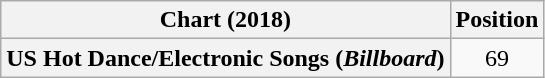<table class="wikitable plainrowheaders" style="text-align:center">
<tr>
<th scope="col">Chart (2018)</th>
<th scope="col">Position</th>
</tr>
<tr>
<th scope="row">US Hot Dance/Electronic Songs (<em>Billboard</em>)</th>
<td>69</td>
</tr>
</table>
